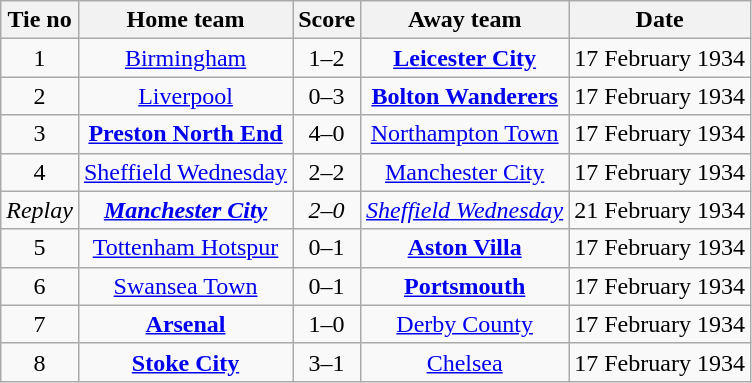<table class="wikitable" style="text-align: center">
<tr>
<th>Tie no</th>
<th>Home team</th>
<th>Score</th>
<th>Away team</th>
<th>Date</th>
</tr>
<tr>
<td>1</td>
<td><a href='#'>Birmingham</a></td>
<td>1–2</td>
<td><strong><a href='#'>Leicester City</a></strong></td>
<td>17 February 1934</td>
</tr>
<tr>
<td>2</td>
<td><a href='#'>Liverpool</a></td>
<td>0–3</td>
<td><strong><a href='#'>Bolton Wanderers</a></strong></td>
<td>17 February 1934</td>
</tr>
<tr>
<td>3</td>
<td><strong><a href='#'>Preston North End</a></strong></td>
<td>4–0</td>
<td><a href='#'>Northampton Town</a></td>
<td>17 February 1934</td>
</tr>
<tr>
<td>4</td>
<td><a href='#'>Sheffield Wednesday</a></td>
<td>2–2</td>
<td><a href='#'>Manchester City</a></td>
<td>17 February 1934</td>
</tr>
<tr>
<td><em>Replay</em></td>
<td><strong><em><a href='#'>Manchester City</a></em></strong></td>
<td><em>2–0</em></td>
<td><em><a href='#'>Sheffield Wednesday</a></em></td>
<td>21 February 1934</td>
</tr>
<tr>
<td>5</td>
<td><a href='#'>Tottenham Hotspur</a></td>
<td>0–1</td>
<td><strong><a href='#'>Aston Villa</a></strong></td>
<td>17 February 1934</td>
</tr>
<tr>
<td>6</td>
<td><a href='#'>Swansea Town</a></td>
<td>0–1</td>
<td><strong><a href='#'>Portsmouth</a></strong></td>
<td>17 February 1934</td>
</tr>
<tr>
<td>7</td>
<td><strong><a href='#'>Arsenal</a></strong></td>
<td>1–0</td>
<td><a href='#'>Derby County</a></td>
<td>17 February 1934</td>
</tr>
<tr>
<td>8</td>
<td><strong><a href='#'>Stoke City</a></strong></td>
<td>3–1</td>
<td><a href='#'>Chelsea</a></td>
<td>17 February 1934</td>
</tr>
</table>
